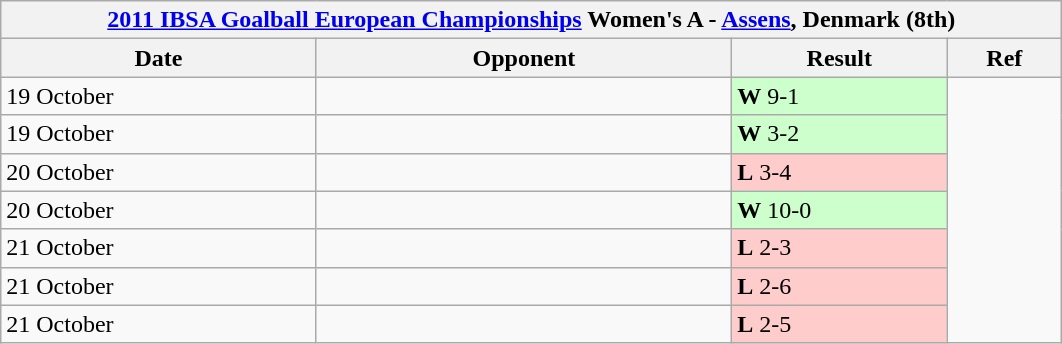<table class="wikitable">
<tr>
<th width=700 colspan=4><a href='#'>2011 IBSA Goalball European Championships</a> Women's A - <a href='#'>Assens</a>, Denmark (8th)</th>
</tr>
<tr>
<th width=150>Date</th>
<th width=200>Opponent</th>
<th width=100>Result</th>
<th width=50>Ref</th>
</tr>
<tr>
<td>19 October</td>
<td></td>
<td bgcolor=#cfc><strong>W</strong> 9-1</td>
<td rowspan=7></td>
</tr>
<tr>
<td>19 October</td>
<td></td>
<td bgcolor=#cfc><strong>W</strong> 3-2</td>
</tr>
<tr>
<td>20 October</td>
<td></td>
<td bgcolor=#fcc><strong>L</strong> 3-4</td>
</tr>
<tr>
<td>20 October</td>
<td></td>
<td bgcolor=#cfc><strong>W</strong> 10-0</td>
</tr>
<tr>
<td>21 October</td>
<td></td>
<td bgcolor=#fcc><strong>L</strong> 2-3</td>
</tr>
<tr>
<td>21 October</td>
<td></td>
<td bgcolor=#fcc><strong>L</strong> 2-6</td>
</tr>
<tr>
<td>21 October</td>
<td></td>
<td bgcolor=#fcc><strong>L</strong> 2-5</td>
</tr>
</table>
